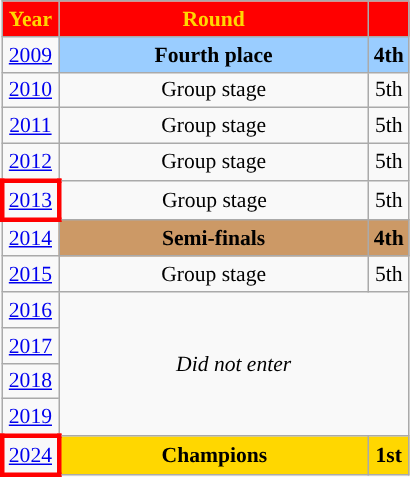<table class="wikitable" style="text-align: center; font-size:90%">
<tr style="color:gold;">
<th style="background:#FF0000;">Year</th>
<th style="background:#FF0000; width:200px">Round</th>
<th style="background:#FF0000;"></th>
</tr>
<tr>
<td><a href='#'>2009</a></td>
<td bgcolor="9acdff"><strong>Fourth place</strong></td>
<td bgcolor="9acdff"><strong>4th</strong></td>
</tr>
<tr>
<td><a href='#'>2010</a></td>
<td>Group stage</td>
<td>5th</td>
</tr>
<tr>
<td><a href='#'>2011</a></td>
<td>Group stage</td>
<td>5th</td>
</tr>
<tr>
<td><a href='#'>2012</a></td>
<td>Group stage</td>
<td>5th</td>
</tr>
<tr>
<td style="border: 3px solid red"><a href='#'>2013</a></td>
<td>Group stage</td>
<td>5th</td>
</tr>
<tr>
<td><a href='#'>2014</a></td>
<td bgcolor="cc9966"><strong>Semi-finals</strong></td>
<td bgcolor="cc9966"><strong>4th</strong></td>
</tr>
<tr>
<td><a href='#'>2015</a></td>
<td>Group stage</td>
<td>5th</td>
</tr>
<tr>
<td><a href='#'>2016</a></td>
<td colspan="2" rowspan="4"><em>Did not enter</em></td>
</tr>
<tr>
<td><a href='#'>2017</a></td>
</tr>
<tr>
<td><a href='#'>2018</a></td>
</tr>
<tr>
<td><a href='#'>2019</a></td>
</tr>
<tr>
<td style="border: 3px solid red"><a href='#'>2024</a></td>
<td bgcolor="Gold"><strong>Champions</strong></td>
<td bgcolor="Gold"><strong>1st</strong></td>
</tr>
</table>
